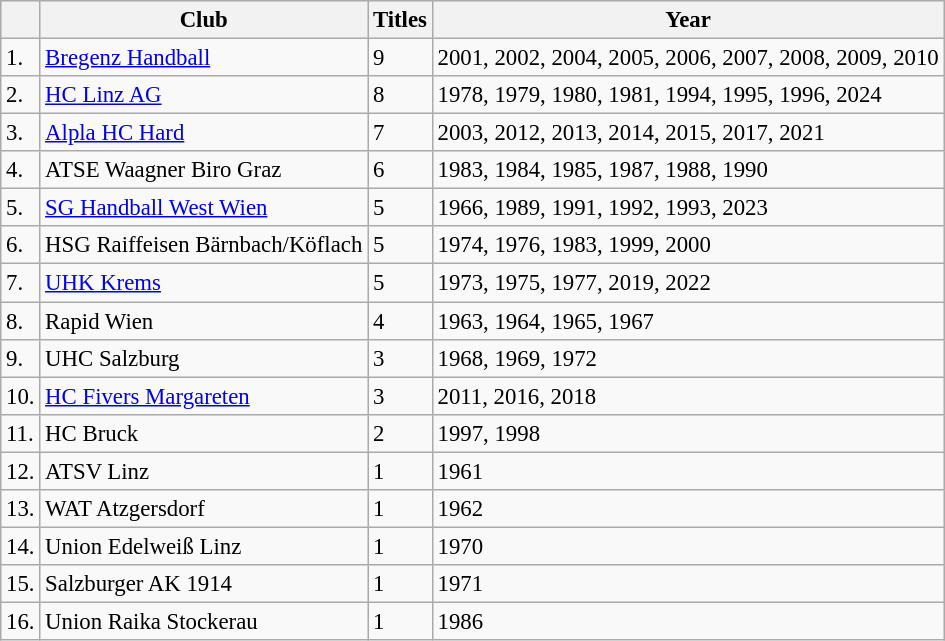<table class="wikitable sortable" style="font-size:95%;">
<tr style="background:#e9e9e9">
<th></th>
<th>Club</th>
<th>Titles</th>
<th>Year</th>
</tr>
<tr>
<td>1.</td>
<td><a href='#'>Bregenz Handball</a></td>
<td>9</td>
<td>2001, 2002, 2004, 2005, 2006, 2007, 2008, 2009, 2010</td>
</tr>
<tr>
<td>2.</td>
<td><a href='#'>HC Linz AG</a></td>
<td>8</td>
<td>1978, 1979, 1980, 1981, 1994, 1995, 1996, 2024</td>
</tr>
<tr>
<td>3.</td>
<td><a href='#'>Alpla HC Hard</a></td>
<td>7</td>
<td>2003, 2012, 2013, 2014, 2015, 2017, 2021</td>
</tr>
<tr>
<td>4.</td>
<td>ATSE Waagner Biro Graz</td>
<td>6</td>
<td>1983, 1984, 1985, 1987, 1988, 1990</td>
</tr>
<tr>
<td>5.</td>
<td><a href='#'>SG Handball West Wien</a></td>
<td>5</td>
<td>1966, 1989, 1991, 1992, 1993, 2023</td>
</tr>
<tr>
<td>6.</td>
<td>HSG Raiffeisen Bärnbach/Köflach</td>
<td>5</td>
<td>1974, 1976, 1983, 1999, 2000</td>
</tr>
<tr>
<td>7.</td>
<td><a href='#'>UHK Krems</a></td>
<td>5</td>
<td>1973, 1975, 1977, 2019, 2022</td>
</tr>
<tr>
<td>8.</td>
<td>Rapid Wien</td>
<td>4</td>
<td>1963, 1964, 1965, 1967</td>
</tr>
<tr>
<td>9.</td>
<td>UHC Salzburg</td>
<td>3</td>
<td>1968, 1969, 1972</td>
</tr>
<tr>
<td>10.</td>
<td><a href='#'>HC Fivers Margareten</a></td>
<td>3</td>
<td>2011, 2016, 2018</td>
</tr>
<tr>
<td>11.</td>
<td>HC Bruck</td>
<td>2</td>
<td>1997, 1998</td>
</tr>
<tr>
<td>12.</td>
<td>ATSV Linz</td>
<td>1</td>
<td>1961</td>
</tr>
<tr>
<td>13.</td>
<td>WAT Atzgersdorf</td>
<td>1</td>
<td>1962</td>
</tr>
<tr>
<td>14.</td>
<td>Union Edelweiß Linz</td>
<td>1</td>
<td>1970</td>
</tr>
<tr>
<td>15.</td>
<td>Salzburger AK 1914</td>
<td>1</td>
<td>1971</td>
</tr>
<tr>
<td>16.</td>
<td>Union Raika Stockerau</td>
<td>1</td>
<td>1986</td>
</tr>
</table>
